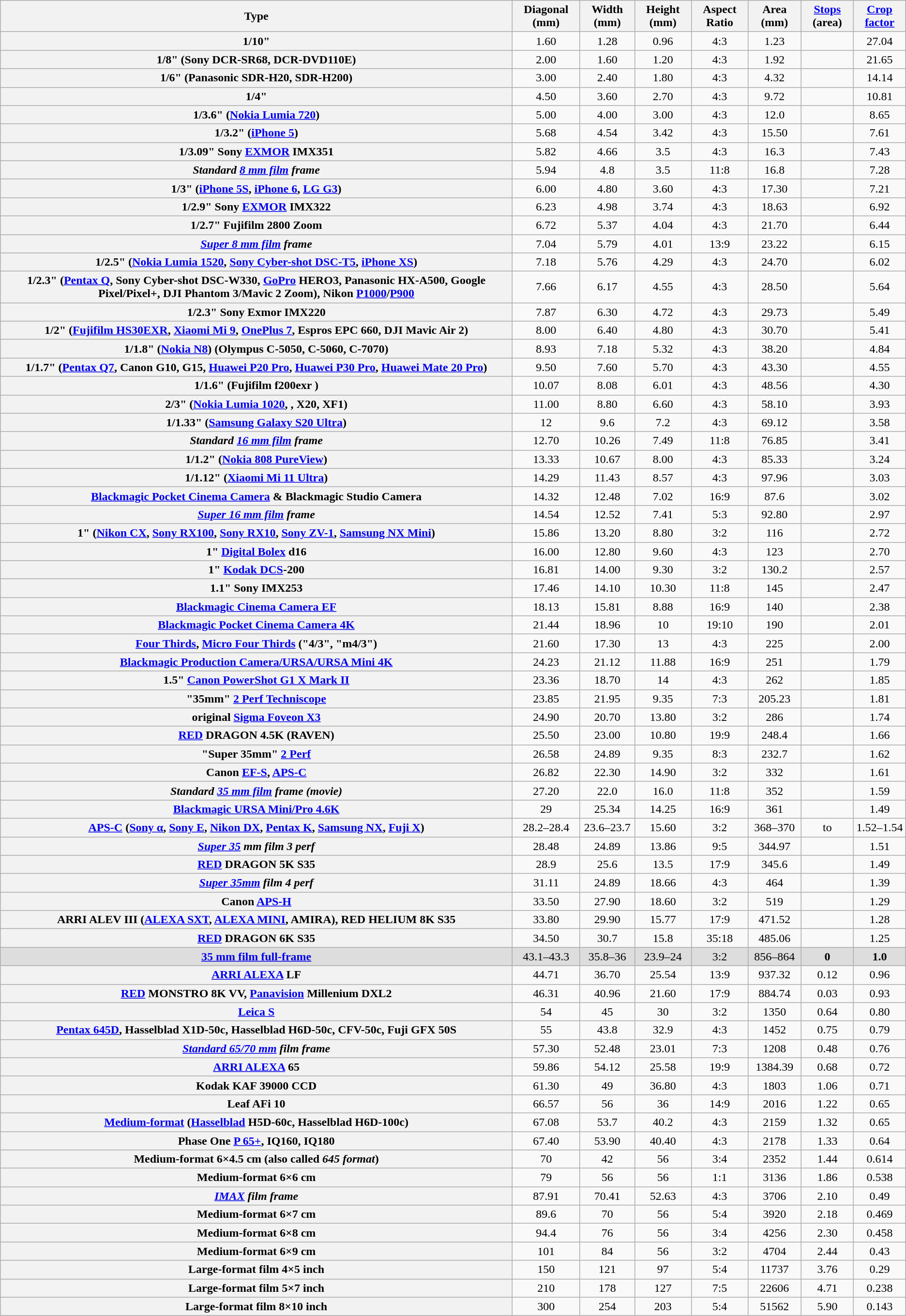<table class="wikitable sortable sticky-header plainrowheaders" style="text-align: center;">
<tr>
<th scope="col">Type</th>
<th scope="col">Diagonal (mm)</th>
<th scope="col">Width (mm)</th>
<th scope="col">Height (mm)</th>
<th scope="col">Aspect Ratio</th>
<th scope="col">Area (mm)</th>
<th scope="col"><a href='#'>Stops</a> (area)</th>
<th scope="col"><a href='#'>Crop factor</a></th>
</tr>
<tr>
<th scope="row">1/10"</th>
<td>1.60</td>
<td>1.28</td>
<td>0.96</td>
<td>4:3</td>
<td>1.23</td>
<td></td>
<td>27.04</td>
</tr>
<tr>
<th scope="row">1/8" (Sony DCR-SR68, DCR-DVD110E)</th>
<td>2.00</td>
<td>1.60</td>
<td>1.20</td>
<td>4:3</td>
<td>1.92</td>
<td></td>
<td>21.65</td>
</tr>
<tr>
<th scope="row">1/6" (Panasonic SDR-H20, SDR-H200)</th>
<td>3.00</td>
<td>2.40</td>
<td>1.80</td>
<td>4:3</td>
<td>4.32</td>
<td></td>
<td>14.14</td>
</tr>
<tr>
<th scope="row">1/4"</th>
<td>4.50</td>
<td>3.60</td>
<td>2.70</td>
<td>4:3</td>
<td>9.72</td>
<td></td>
<td>10.81</td>
</tr>
<tr>
<th scope="row">1/3.6" (<a href='#'>Nokia Lumia 720</a>)</th>
<td>5.00</td>
<td>4.00</td>
<td>3.00</td>
<td>4:3</td>
<td>12.0</td>
<td></td>
<td>8.65</td>
</tr>
<tr>
<th scope="row">1/3.2" (<a href='#'>iPhone 5</a>)</th>
<td>5.68</td>
<td>4.54</td>
<td>3.42</td>
<td>4:3</td>
<td>15.50</td>
<td></td>
<td>7.61</td>
</tr>
<tr>
<th scope="row">1/3.09" Sony <a href='#'>EXMOR</a> IMX351</th>
<td>5.82</td>
<td>4.66</td>
<td>3.5</td>
<td>4:3</td>
<td>16.3</td>
<td></td>
<td>7.43</td>
</tr>
<tr>
<th scope="row"><em>Standard <a href='#'>8 mm film</a> frame</em></th>
<td>5.94</td>
<td>4.8</td>
<td>3.5</td>
<td>11:8</td>
<td>16.8</td>
<td></td>
<td>7.28</td>
</tr>
<tr>
<th scope="row">1/3" (<a href='#'>iPhone 5S</a>, <a href='#'>iPhone 6</a>, <a href='#'>LG G3</a>)</th>
<td>6.00</td>
<td>4.80</td>
<td>3.60</td>
<td>4:3</td>
<td>17.30</td>
<td></td>
<td>7.21</td>
</tr>
<tr>
<th scope="row">1/2.9" Sony <a href='#'>EXMOR</a> IMX322</th>
<td>6.23</td>
<td>4.98</td>
<td>3.74</td>
<td>4:3</td>
<td>18.63</td>
<td></td>
<td>6.92</td>
</tr>
<tr>
<th scope="row">1/2.7" Fujifilm 2800 Zoom</th>
<td>6.72</td>
<td>5.37</td>
<td>4.04</td>
<td>4:3</td>
<td>21.70</td>
<td></td>
<td>6.44</td>
</tr>
<tr>
<th scope="row"><a href='#'><em>Super 8 mm film</em></a><em> frame</em></th>
<td>7.04</td>
<td>5.79</td>
<td>4.01</td>
<td>13:9</td>
<td>23.22</td>
<td></td>
<td>6.15</td>
</tr>
<tr>
<th scope="row">1/2.5" (<a href='#'>Nokia Lumia 1520</a>, <a href='#'>Sony Cyber-shot DSC-T5</a>, <a href='#'>iPhone XS</a>)</th>
<td>7.18</td>
<td>5.76</td>
<td>4.29</td>
<td>4:3</td>
<td>24.70</td>
<td></td>
<td>6.02</td>
</tr>
<tr>
<th scope="row">1/2.3" (<a href='#'>Pentax Q</a>, Sony Cyber-shot DSC-W330, <a href='#'>GoPro</a> HERO3, Panasonic HX-A500, Google Pixel/Pixel+, DJI Phantom 3/Mavic 2 Zoom), Nikon <a href='#'>P1000</a>/<a href='#'>P900</a></th>
<td>7.66</td>
<td>6.17</td>
<td>4.55</td>
<td>4:3</td>
<td>28.50</td>
<td></td>
<td>5.64</td>
</tr>
<tr>
<th scope="row">1/2.3" Sony Exmor IMX220</th>
<td>7.87</td>
<td>6.30</td>
<td>4.72</td>
<td>4:3</td>
<td>29.73</td>
<td></td>
<td>5.49</td>
</tr>
<tr>
<th scope="row">1/2"  (<a href='#'>Fujifilm HS30EXR</a>, <a href='#'>Xiaomi Mi 9</a>, <a href='#'>OnePlus 7</a>, Espros EPC 660, DJI Mavic Air 2)</th>
<td>8.00</td>
<td>6.40</td>
<td>4.80</td>
<td>4:3</td>
<td>30.70</td>
<td></td>
<td>5.41</td>
</tr>
<tr>
<th scope="row">1/1.8" (<a href='#'>Nokia N8</a>) (Olympus C-5050, C-5060, C-7070)</th>
<td>8.93</td>
<td>7.18</td>
<td>5.32</td>
<td>4:3</td>
<td>38.20</td>
<td></td>
<td>4.84</td>
</tr>
<tr>
<th scope="row">1/1.7" (<a href='#'>Pentax Q7</a>, Canon G10, G15, <a href='#'>Huawei P20 Pro</a>, <a href='#'>Huawei P30 Pro</a>, <a href='#'>Huawei Mate 20 Pro</a>)</th>
<td>9.50</td>
<td>7.60</td>
<td>5.70</td>
<td>4:3</td>
<td>43.30</td>
<td></td>
<td>4.55</td>
</tr>
<tr>
<th scope="row">1/1.6" (Fujifilm f200exr )</th>
<td>10.07</td>
<td>8.08</td>
<td>6.01</td>
<td>4:3</td>
<td>48.56</td>
<td></td>
<td>4.30</td>
</tr>
<tr>
<th scope="row">2/3" (<a href='#'>Nokia Lumia 1020</a>, , X20, XF1)</th>
<td>11.00</td>
<td>8.80</td>
<td>6.60</td>
<td>4:3</td>
<td>58.10</td>
<td></td>
<td>3.93</td>
</tr>
<tr>
<th scope="row">1/1.33" (<a href='#'>Samsung Galaxy S20 Ultra</a>)</th>
<td>12</td>
<td>9.6</td>
<td>7.2</td>
<td>4:3</td>
<td>69.12</td>
<td></td>
<td>3.58</td>
</tr>
<tr>
<th scope="row"><em>Standard <a href='#'>16 mm film</a> frame</em></th>
<td>12.70</td>
<td>10.26</td>
<td>7.49</td>
<td>11:8</td>
<td>76.85</td>
<td></td>
<td>3.41</td>
</tr>
<tr>
<th scope="row">1/1.2" (<a href='#'>Nokia 808 PureView</a>)</th>
<td>13.33</td>
<td>10.67</td>
<td>8.00</td>
<td>4:3</td>
<td>85.33</td>
<td></td>
<td>3.24</td>
</tr>
<tr>
<th scope="row">1/1.12" (<a href='#'>Xiaomi Mi 11 Ultra</a>)</th>
<td>14.29</td>
<td>11.43</td>
<td>8.57</td>
<td>4:3</td>
<td>97.96</td>
<td></td>
<td>3.03</td>
</tr>
<tr>
<th scope="row"><a href='#'>Blackmagic Pocket Cinema Camera</a> & Blackmagic Studio Camera</th>
<td>14.32</td>
<td>12.48</td>
<td>7.02</td>
<td>16:9</td>
<td>87.6</td>
<td></td>
<td>3.02</td>
</tr>
<tr>
<th scope="row"><em><a href='#'>Super 16 mm film</a> frame</em></th>
<td>14.54</td>
<td>12.52</td>
<td>7.41</td>
<td>5:3</td>
<td>92.80</td>
<td></td>
<td>2.97</td>
</tr>
<tr>
<th scope="row">1" (<a href='#'>Nikon CX</a>, <a href='#'>Sony RX100</a>, <a href='#'>Sony RX10</a>, <a href='#'>Sony ZV-1</a>, <a href='#'>Samsung NX Mini</a>)</th>
<td>15.86</td>
<td>13.20</td>
<td>8.80</td>
<td>3:2</td>
<td>116</td>
<td></td>
<td>2.72</td>
</tr>
<tr>
<th scope="row">1" <a href='#'>Digital Bolex</a> d16</th>
<td>16.00</td>
<td>12.80</td>
<td>9.60</td>
<td>4:3</td>
<td>123</td>
<td></td>
<td>2.70</td>
</tr>
<tr>
<th scope="row">1" <a href='#'>Kodak DCS</a>-200</th>
<td>16.81</td>
<td>14.00</td>
<td>9.30</td>
<td>3:2</td>
<td>130.2</td>
<td></td>
<td>2.57</td>
</tr>
<tr>
<th scope="row">1.1" Sony IMX253</th>
<td>17.46</td>
<td>14.10</td>
<td>10.30</td>
<td>11:8</td>
<td>145</td>
<td></td>
<td>2.47</td>
</tr>
<tr>
<th scope="row"><a href='#'>Blackmagic Cinema Camera EF</a></th>
<td>18.13</td>
<td>15.81</td>
<td>8.88</td>
<td>16:9</td>
<td>140</td>
<td></td>
<td>2.38</td>
</tr>
<tr>
<th scope="row"><a href='#'>Blackmagic Pocket Cinema Camera 4K</a></th>
<td>21.44</td>
<td>18.96</td>
<td>10</td>
<td>19:10</td>
<td>190</td>
<td></td>
<td>2.01</td>
</tr>
<tr>
<th scope="row"><a href='#'>Four Thirds</a>, <a href='#'>Micro Four Thirds</a> ("4/3", "m4/3")</th>
<td>21.60</td>
<td>17.30</td>
<td>13</td>
<td>4:3</td>
<td>225</td>
<td></td>
<td>2.00</td>
</tr>
<tr>
<th scope="row"><a href='#'>Blackmagic Production Camera/URSA/URSA Mini 4K</a></th>
<td>24.23</td>
<td>21.12</td>
<td>11.88</td>
<td>16:9</td>
<td>251</td>
<td></td>
<td>1.79</td>
</tr>
<tr>
<th scope="row">1.5" <a href='#'>Canon PowerShot G1 X Mark II</a></th>
<td>23.36</td>
<td>18.70</td>
<td>14</td>
<td>4:3</td>
<td>262</td>
<td></td>
<td>1.85</td>
</tr>
<tr>
<th scope="row">"35mm" <a href='#'>2 Perf Techniscope</a></th>
<td>23.85</td>
<td>21.95</td>
<td>9.35</td>
<td>7:3</td>
<td>205.23</td>
<td></td>
<td>1.81</td>
</tr>
<tr>
<th scope="row">original <a href='#'>Sigma Foveon X3</a></th>
<td>24.90</td>
<td>20.70</td>
<td>13.80</td>
<td>3:2</td>
<td>286</td>
<td></td>
<td>1.74</td>
</tr>
<tr>
<th scope="row"><a href='#'>RED</a> DRAGON 4.5K (RAVEN)</th>
<td>25.50</td>
<td>23.00</td>
<td>10.80</td>
<td>19:9</td>
<td>248.4</td>
<td></td>
<td>1.66</td>
</tr>
<tr>
<th scope="row">"Super 35mm" <a href='#'>2 Perf</a></th>
<td>26.58</td>
<td>24.89</td>
<td>9.35</td>
<td>8:3</td>
<td>232.7</td>
<td></td>
<td>1.62</td>
</tr>
<tr>
<th scope="row">Canon <a href='#'>EF-S</a>, <a href='#'>APS-C</a></th>
<td>26.82</td>
<td>22.30</td>
<td>14.90</td>
<td>3:2</td>
<td>332</td>
<td></td>
<td>1.61</td>
</tr>
<tr>
<th scope="row"><em>Standard <a href='#'>35 mm film</a> frame (movie)</em></th>
<td>27.20</td>
<td>22.0</td>
<td>16.0</td>
<td>11:8</td>
<td>352</td>
<td></td>
<td>1.59</td>
</tr>
<tr>
<th scope="row"><a href='#'>Blackmagic URSA Mini/Pro 4.6K</a></th>
<td>29</td>
<td>25.34</td>
<td>14.25</td>
<td>16:9</td>
<td>361</td>
<td></td>
<td>1.49</td>
</tr>
<tr>
<th scope="row"><a href='#'>APS-C</a> (<a href='#'>Sony α</a>, <a href='#'>Sony E</a>, <a href='#'>Nikon DX</a>, <a href='#'>Pentax K</a>, <a href='#'>Samsung NX</a>, <a href='#'>Fuji X</a>)</th>
<td>28.2–28.4</td>
<td>23.6–23.7</td>
<td>15.60</td>
<td>3:2</td>
<td>368–370</td>
<td> to </td>
<td>1.52–1.54</td>
</tr>
<tr>
<th scope="row"><em><a href='#'>Super 35</a> mm film 3 perf</em></th>
<td>28.48</td>
<td>24.89</td>
<td>13.86</td>
<td>9:5</td>
<td>344.97</td>
<td></td>
<td>1.51</td>
</tr>
<tr>
<th scope="row"><a href='#'>RED</a> DRAGON 5K S35</th>
<td>28.9</td>
<td>25.6</td>
<td>13.5</td>
<td>17:9</td>
<td>345.6</td>
<td></td>
<td>1.49</td>
</tr>
<tr>
<th scope="row"><em><a href='#'>Super 35mm</a> film 4 perf</em></th>
<td>31.11</td>
<td>24.89</td>
<td>18.66</td>
<td>4:3</td>
<td>464</td>
<td></td>
<td>1.39</td>
</tr>
<tr>
<th scope="row">Canon <a href='#'>APS-H</a></th>
<td>33.50</td>
<td>27.90</td>
<td>18.60</td>
<td>3:2</td>
<td>519</td>
<td></td>
<td>1.29</td>
</tr>
<tr>
<th scope="row">ARRI ALEV III (<a href='#'>ALEXA SXT</a>, <a href='#'>ALEXA MINI</a>, AMIRA), RED HELIUM 8K S35</th>
<td>33.80</td>
<td>29.90</td>
<td>15.77</td>
<td>17:9</td>
<td>471.52</td>
<td></td>
<td>1.28</td>
</tr>
<tr>
<th scope="row"><a href='#'>RED</a> DRAGON 6K S35</th>
<td>34.50</td>
<td>30.7</td>
<td>15.8</td>
<td>35:18</td>
<td>485.06</td>
<td></td>
<td>1.25</td>
</tr>
<tr scope=row style="background:#ddd;">
<th scope="row" style="background:#ddd;"><strong><a href='#'>35 mm film full-frame</a></strong></th>
<td>43.1–43.3</td>
<td>35.8–36</td>
<td>23.9–24</td>
<td>3:2</td>
<td>856–864</td>
<td style="font-weight:bold;" data-sort-value=0.0>0</td>
<td style="font-weight:bold;" data-sort-value=1.0>1.0</td>
</tr>
<tr>
<th scope="row"><a href='#'>ARRI ALEXA</a> LF</th>
<td>44.71</td>
<td>36.70</td>
<td>25.54</td>
<td>13:9</td>
<td>937.32</td>
<td>0.12</td>
<td>0.96</td>
</tr>
<tr>
<th scope="row"><a href='#'>RED</a> MONSTRO 8K VV, <a href='#'>Panavision</a> Millenium DXL2</th>
<td>46.31</td>
<td>40.96</td>
<td>21.60</td>
<td>17:9</td>
<td>884.74</td>
<td>0.03</td>
<td>0.93</td>
</tr>
<tr>
<th scope="row"><a href='#'>Leica S</a></th>
<td>54</td>
<td>45</td>
<td>30</td>
<td>3:2</td>
<td>1350</td>
<td>0.64</td>
<td>0.80</td>
</tr>
<tr>
<th scope="row"><a href='#'>Pentax 645D</a>, Hasselblad X1D-50c, Hasselblad H6D-50c, CFV-50c, Fuji GFX 50S<br> 
</th>
<td>55</td>
<td>43.8</td>
<td>32.9</td>
<td>4:3</td>
<td>1452</td>
<td>0.75</td>
<td>0.79</td>
</tr>
<tr>
<th scope="row"><a href='#'><em>Standard 65/70 mm</em></a><em> film frame</em></th>
<td>57.30</td>
<td>52.48</td>
<td>23.01</td>
<td>7:3</td>
<td>1208</td>
<td>0.48</td>
<td>0.76</td>
</tr>
<tr>
<th scope="row"><a href='#'>ARRI ALEXA</a> 65</th>
<td>59.86</td>
<td>54.12</td>
<td>25.58</td>
<td>19:9</td>
<td>1384.39</td>
<td>0.68</td>
<td>0.72</td>
</tr>
<tr>
<th scope="row">Kodak KAF 39000 CCD</th>
<td>61.30</td>
<td>49</td>
<td>36.80</td>
<td>4:3</td>
<td>1803</td>
<td>1.06</td>
<td>0.71</td>
</tr>
<tr>
<th scope="row">Leaf AFi 10</th>
<td>66.57</td>
<td>56</td>
<td>36</td>
<td>14:9</td>
<td>2016</td>
<td>1.22</td>
<td>0.65</td>
</tr>
<tr>
<th scope="row"><a href='#'>Medium-format</a> (<a href='#'>Hasselblad</a> H5D-60c, Hasselblad H6D-100c)</th>
<td>67.08</td>
<td>53.7</td>
<td>40.2</td>
<td>4:3</td>
<td>2159</td>
<td>1.32</td>
<td>0.65</td>
</tr>
<tr>
<th scope="row">Phase One <a href='#'>P 65+</a>, IQ160, IQ180</th>
<td>67.40</td>
<td>53.90</td>
<td>40.40</td>
<td>4:3</td>
<td>2178</td>
<td>1.33</td>
<td>0.64</td>
</tr>
<tr>
<th scope="row">Medium-format 6×4.5 cm (also called <em>645 format</em>)</th>
<td>70</td>
<td>42</td>
<td>56</td>
<td>3:4</td>
<td>2352</td>
<td>1.44</td>
<td>0.614</td>
</tr>
<tr>
<th scope="row">Medium-format 6×6 cm</th>
<td>79</td>
<td>56</td>
<td>56</td>
<td>1:1</td>
<td>3136</td>
<td>1.86</td>
<td>0.538</td>
</tr>
<tr>
<th scope="row"><a href='#'><em>IMAX</em></a><em> film frame</em></th>
<td>87.91</td>
<td>70.41</td>
<td>52.63</td>
<td>4:3</td>
<td>3706</td>
<td>2.10</td>
<td>0.49</td>
</tr>
<tr>
<th scope="row">Medium-format 6×7 cm</th>
<td>89.6</td>
<td>70</td>
<td>56</td>
<td>5:4</td>
<td>3920</td>
<td>2.18</td>
<td>0.469</td>
</tr>
<tr>
<th scope="row">Medium-format 6×8 cm</th>
<td>94.4</td>
<td>76</td>
<td>56</td>
<td>3:4</td>
<td>4256</td>
<td>2.30</td>
<td>0.458</td>
</tr>
<tr>
<th scope="row">Medium-format 6×9 cm</th>
<td>101</td>
<td>84</td>
<td>56</td>
<td>3:2</td>
<td>4704</td>
<td>2.44</td>
<td>0.43</td>
</tr>
<tr>
<th scope="row">Large-format film 4×5 inch</th>
<td>150</td>
<td>121</td>
<td>97</td>
<td>5:4</td>
<td>11737</td>
<td>3.76</td>
<td>0.29</td>
</tr>
<tr>
<th scope="row">Large-format film 5×7 inch</th>
<td>210</td>
<td>178</td>
<td>127</td>
<td>7:5</td>
<td>22606</td>
<td>4.71</td>
<td>0.238</td>
</tr>
<tr>
<th scope="row">Large-format film 8×10 inch</th>
<td>300</td>
<td>254</td>
<td>203</td>
<td>5:4</td>
<td>51562</td>
<td>5.90</td>
<td>0.143</td>
</tr>
</table>
